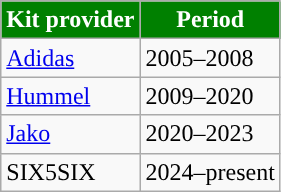<table class="wikitable">
<tr>
<th style="background:green; color:#FFF; ">Kit provider</th>
<th style="background:green; color:#FFF; ">Period</th>
</tr>
<tr>
<td> <a href='#'>Adidas</a></td>
<td>2005–2008</td>
</tr>
<tr>
<td> <a href='#'>Hummel</a></td>
<td>2009–2020</td>
</tr>
<tr>
<td> <a href='#'>Jako</a></td>
<td>2020–2023</td>
</tr>
<tr>
<td> SIX5SIX</td>
<td>2024–present</td>
</tr>
</table>
